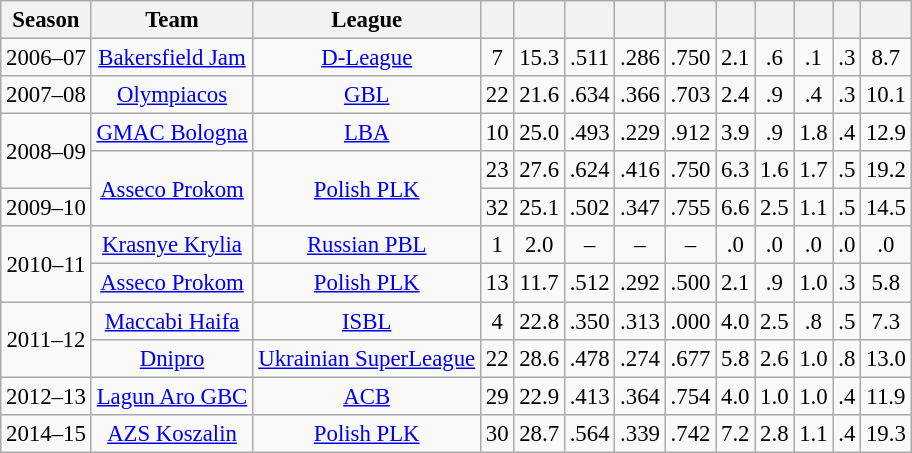<table class="wikitable sortable" style="font-size:95%; text-align:center;">
<tr>
<th>Season</th>
<th>Team</th>
<th>League</th>
<th></th>
<th></th>
<th></th>
<th></th>
<th></th>
<th></th>
<th></th>
<th></th>
<th></th>
<th></th>
</tr>
<tr>
<td>2006–07</td>
<td><a href='#'>Bakersfield Jam</a></td>
<td><a href='#'>D-League</a></td>
<td>7</td>
<td>15.3</td>
<td>.511</td>
<td>.286</td>
<td>.750</td>
<td>2.1</td>
<td>.6</td>
<td>.1</td>
<td>.3</td>
<td>8.7</td>
</tr>
<tr>
<td>2007–08</td>
<td><a href='#'>Olympiacos</a></td>
<td><a href='#'>GBL</a></td>
<td>22</td>
<td>21.6</td>
<td>.634</td>
<td>.366</td>
<td>.703</td>
<td>2.4</td>
<td>.9</td>
<td>.4</td>
<td>.3</td>
<td>10.1</td>
</tr>
<tr>
<td rowspan="2">2008–09</td>
<td><a href='#'>GMAC Bologna</a></td>
<td><a href='#'>LBA</a></td>
<td>10</td>
<td>25.0</td>
<td>.493</td>
<td>.229</td>
<td>.912</td>
<td>3.9</td>
<td>.9</td>
<td>1.8</td>
<td>.4</td>
<td>12.9</td>
</tr>
<tr>
<td rowspan="2"><a href='#'>Asseco Prokom</a></td>
<td rowspan="2"><a href='#'>Polish PLK</a></td>
<td>23</td>
<td>27.6</td>
<td>.624</td>
<td>.416</td>
<td>.750</td>
<td>6.3</td>
<td>1.6</td>
<td>1.7</td>
<td>.5</td>
<td>19.2</td>
</tr>
<tr>
<td>2009–10</td>
<td>32</td>
<td>25.1</td>
<td>.502</td>
<td>.347</td>
<td>.755</td>
<td>6.6</td>
<td>2.5</td>
<td>1.1</td>
<td>.5</td>
<td>14.5</td>
</tr>
<tr>
<td rowspan="2">2010–11</td>
<td><a href='#'>Krasnye Krylia</a></td>
<td><a href='#'>Russian PBL</a></td>
<td>1</td>
<td>2.0</td>
<td>–</td>
<td>–</td>
<td>–</td>
<td>.0</td>
<td>.0</td>
<td>.0</td>
<td>.0</td>
<td>.0</td>
</tr>
<tr>
<td><a href='#'>Asseco Prokom</a></td>
<td><a href='#'>Polish PLK</a></td>
<td>13</td>
<td>11.7</td>
<td>.512</td>
<td>.292</td>
<td>.500</td>
<td>2.1</td>
<td>.9</td>
<td>1.0</td>
<td>.3</td>
<td>5.8</td>
</tr>
<tr>
<td rowspan="2">2011–12</td>
<td><a href='#'>Maccabi Haifa</a></td>
<td><a href='#'>ISBL</a></td>
<td>4</td>
<td>22.8</td>
<td>.350</td>
<td>.313</td>
<td>.000</td>
<td>4.0</td>
<td>2.5</td>
<td>.8</td>
<td>.5</td>
<td>7.3</td>
</tr>
<tr>
<td><a href='#'>Dnipro</a></td>
<td><a href='#'>Ukrainian SuperLeague</a></td>
<td>22</td>
<td>28.6</td>
<td>.478</td>
<td>.274</td>
<td>.677</td>
<td>5.8</td>
<td>2.6</td>
<td>1.0</td>
<td>.8</td>
<td>13.0</td>
</tr>
<tr>
<td>2012–13</td>
<td><a href='#'>Lagun Aro GBC</a></td>
<td><a href='#'>ACB</a></td>
<td>29</td>
<td>22.9</td>
<td>.413</td>
<td>.364</td>
<td>.754</td>
<td>4.0</td>
<td>1.0</td>
<td>1.0</td>
<td>.4</td>
<td>11.9</td>
</tr>
<tr>
<td>2014–15</td>
<td><a href='#'>AZS Koszalin</a></td>
<td><a href='#'>Polish PLK</a></td>
<td>30</td>
<td>28.7</td>
<td>.564</td>
<td>.339</td>
<td>.742</td>
<td>7.2</td>
<td>2.8</td>
<td>1.1</td>
<td>.4</td>
<td>19.3</td>
</tr>
</table>
